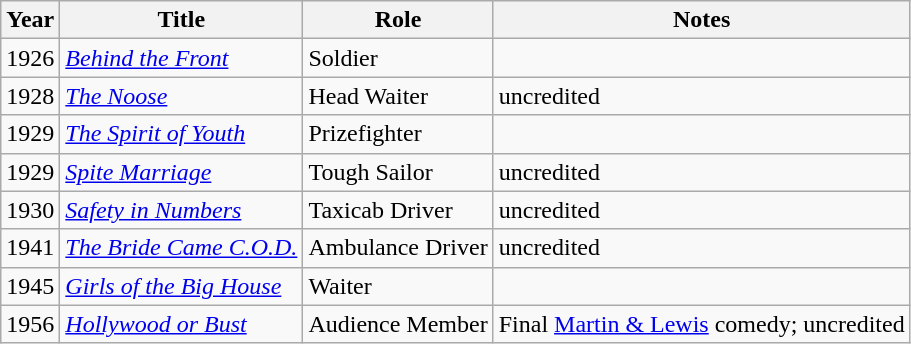<table class="wikitable sortable">
<tr>
<th>Year</th>
<th>Title</th>
<th>Role</th>
<th class="unsortable">Notes</th>
</tr>
<tr>
<td>1926</td>
<td><em><a href='#'>Behind the Front</a></em></td>
<td>Soldier</td>
<td></td>
</tr>
<tr>
<td>1928</td>
<td><em><a href='#'>The Noose</a></em></td>
<td>Head Waiter</td>
<td>uncredited</td>
</tr>
<tr>
<td>1929</td>
<td><em><a href='#'>The Spirit of Youth</a></em></td>
<td>Prizefighter</td>
<td></td>
</tr>
<tr>
<td>1929</td>
<td><em><a href='#'>Spite Marriage</a></em></td>
<td>Tough Sailor</td>
<td>uncredited</td>
</tr>
<tr>
<td>1930</td>
<td><em><a href='#'>Safety in Numbers</a></em></td>
<td>Taxicab Driver</td>
<td>uncredited</td>
</tr>
<tr>
<td>1941</td>
<td><em><a href='#'>The Bride Came C.O.D.</a></em></td>
<td>Ambulance Driver</td>
<td>uncredited</td>
</tr>
<tr>
<td>1945</td>
<td><em><a href='#'>Girls of the Big House</a></em></td>
<td>Waiter</td>
<td></td>
</tr>
<tr>
<td>1956</td>
<td><em><a href='#'>Hollywood or Bust</a></em></td>
<td>Audience Member</td>
<td>Final <a href='#'>Martin & Lewis</a> comedy; uncredited</td>
</tr>
</table>
